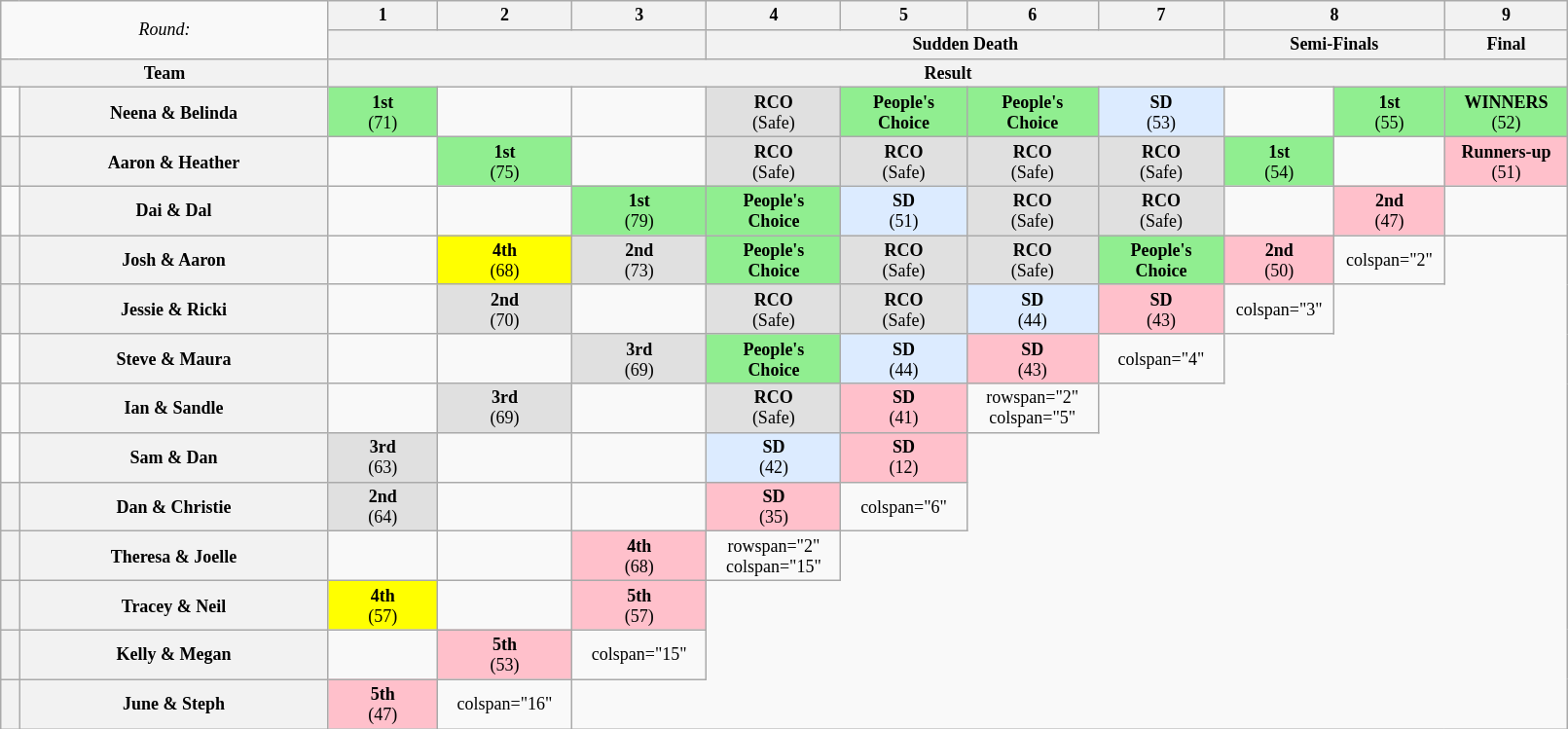<table class="wikitable" style="text-align: center; font-size: 9pt; line-height:14px; width:85%">
<tr>
<td colspan="2" rowspan="2"><em>Round:</em></td>
<th style="width:5%;">1</th>
<th style="width:5%;">2</th>
<th style="width:5%;">3</th>
<th style="width:5%;">4</th>
<th style="width:5%;">5</th>
<th style="width:5%;">6</th>
<th style="width:5%;">7</th>
<th colspan="2" style="width:5%;">8</th>
<th style="width:5%;">9</th>
</tr>
<tr>
<th colspan="3"><a href='#'></a></th>
<th colspan="4">Sudden Death</th>
<th colspan="2">Semi-Finals</th>
<th>Final</th>
</tr>
<tr>
<th style="width:15%;" colspan="2">Team</th>
<th colspan="10">Result</th>
</tr>
<tr>
<td></td>
<th>Neena & Belinda</th>
<td bgcolor="lightgreen"><strong>1st</strong><br>(71)</td>
<td></td>
<td></td>
<td bgcolor="E0E0E0"><strong>RCO</strong><br>(Safe)</td>
<td bgcolor="lightgreen"><strong>People's</strong><br><strong>Choice</strong></td>
<td bgcolor="lightgreen"><strong>People's</strong><br><strong>Choice</strong></td>
<td bgcolor="DCEBFF"><strong>SD</strong><br>(53)</td>
<td></td>
<td bgcolor="lightgreen"><strong>1st</strong><br>(55)</td>
<td bgcolor="lightgreen"><strong>WINNERS</strong><br>(52)</td>
</tr>
<tr>
<th></th>
<th>Aaron & Heather</th>
<td></td>
<td bgcolor="lightgreen"><strong>1st</strong><br>(75)</td>
<td></td>
<td bgcolor="E0E0E0"><strong>RCO</strong><br>(Safe)</td>
<td bgcolor="E0E0E0"><strong>RCO</strong><br>(Safe)</td>
<td bgcolor="E0E0E0"><strong>RCO</strong><br>(Safe)</td>
<td bgcolor="E0E0E0"><strong>RCO</strong><br>(Safe)</td>
<td bgcolor="lightgreen"><strong>1st</strong><br>(54)</td>
<td></td>
<td bgcolor="pink"><strong>Runners-up</strong><br>(51)</td>
</tr>
<tr>
<td></td>
<th>Dai & Dal</th>
<td></td>
<td></td>
<td bgcolor="lightgreen"><strong>1st</strong><br>(79)</td>
<td bgcolor="lightgreen"><strong>People's</strong><br><strong>Choice</strong></td>
<td bgcolor="DCEBFF"><strong>SD</strong><br>(51)</td>
<td bgcolor="E0E0E0"><strong>RCO</strong><br>(Safe)</td>
<td bgcolor="E0E0E0"><strong>RCO</strong><br>(Safe)</td>
<td></td>
<td bgcolor="pink"><strong>2nd</strong><br>(47)</td>
<td></td>
</tr>
<tr>
<th></th>
<th>Josh & Aaron</th>
<td></td>
<td bgcolor="yellow"><strong>4th</strong><br>(68)</td>
<td bgcolor="E0E0E0"><strong>2nd</strong><br>(73)</td>
<td bgcolor="lightgreen"><strong>People's</strong><br><strong>Choice</strong></td>
<td bgcolor="E0E0E0"><strong>RCO</strong><br>(Safe)</td>
<td bgcolor="E0E0E0"><strong>RCO</strong><br>(Safe)</td>
<td bgcolor="lightgreen"><strong>People's</strong><br><strong>Choice</strong></td>
<td bgcolor="pink"><strong>2nd</strong><br>(50)</td>
<td>colspan="2" </td>
</tr>
<tr>
<th></th>
<th>Jessie & Ricki</th>
<td></td>
<td bgcolor="E0E0E0"><strong>2nd</strong><br>(70)</td>
<td></td>
<td bgcolor="E0E0E0"><strong>RCO</strong><br>(Safe)</td>
<td bgcolor="E0E0E0"><strong>RCO</strong><br>(Safe)</td>
<td bgcolor="DCEBFF"><strong>SD</strong><br>(44)</td>
<td bgcolor="pink"><strong>SD</strong><br>(43)</td>
<td>colspan="3" </td>
</tr>
<tr>
<td></td>
<th>Steve & Maura</th>
<td></td>
<td></td>
<td bgcolor="E0E0E0"><strong>3rd</strong><br>(69)</td>
<td bgcolor="lightgreen"><strong>People's</strong><br><strong>Choice</strong></td>
<td bgcolor="DCEBFF"><strong>SD</strong><br>(44)</td>
<td bgcolor="pink"><strong>SD</strong><br>(43)</td>
<td>colspan="4" </td>
</tr>
<tr>
<td></td>
<th>Ian & Sandle</th>
<td></td>
<td bgcolor="E0E0E0"><strong>3rd</strong><br>(69)</td>
<td></td>
<td bgcolor="E0E0E0"><strong>RCO</strong><br>(Safe)</td>
<td bgcolor="pink"><strong>SD</strong><br>(41)</td>
<td>rowspan="2" colspan="5" </td>
</tr>
<tr>
<td></td>
<th>Sam & Dan</th>
<td bgcolor="E0E0E0"><strong>3rd</strong><br>(63)</td>
<td></td>
<td></td>
<td bgcolor="DCEBFF"><strong>SD</strong><br>(42)</td>
<td bgcolor="pink"><strong>SD</strong><br>(12)</td>
</tr>
<tr>
<th></th>
<th>Dan & Christie</th>
<td bgcolor="E0E0E0"><strong>2nd</strong><br>(64)</td>
<td></td>
<td></td>
<td bgcolor="pink"><strong>SD</strong><br>(35)</td>
<td>colspan="6" </td>
</tr>
<tr>
<th></th>
<th>Theresa & Joelle</th>
<td></td>
<td></td>
<td bgcolor="pink"><strong>4th</strong><br>(68)</td>
<td>rowspan="2" colspan="15" </td>
</tr>
<tr>
<th></th>
<th>Tracey & Neil</th>
<td bgcolor="yellow"><strong>4th</strong><br>(57)</td>
<td></td>
<td bgcolor="pink"><strong>5th</strong><br>(57)</td>
</tr>
<tr>
<th></th>
<th>Kelly & Megan</th>
<td></td>
<td bgcolor="pink"><strong>5th</strong><br>(53)</td>
<td>colspan="15" </td>
</tr>
<tr>
<th></th>
<th>June & Steph</th>
<td bgcolor="pink"><strong>5th</strong><br>(47)</td>
<td>colspan="16" </td>
</tr>
</table>
